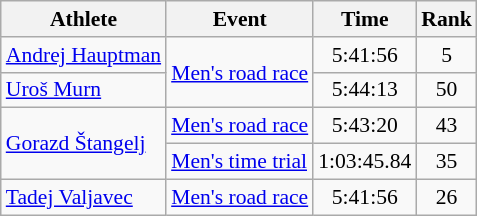<table class=wikitable style="font-size:90%">
<tr>
<th>Athlete</th>
<th>Event</th>
<th>Time</th>
<th>Rank</th>
</tr>
<tr align=center>
<td align=left><a href='#'>Andrej Hauptman</a></td>
<td align=left rowspan=2><a href='#'>Men's road race</a></td>
<td>5:41:56</td>
<td>5</td>
</tr>
<tr align=center>
<td align=left><a href='#'>Uroš Murn</a></td>
<td>5:44:13</td>
<td>50</td>
</tr>
<tr align=center>
<td align=left rowspan=2><a href='#'>Gorazd Štangelj</a></td>
<td align=left><a href='#'>Men's road race</a></td>
<td>5:43:20</td>
<td>43</td>
</tr>
<tr align=center>
<td align=left><a href='#'>Men's time trial</a></td>
<td>1:03:45.84</td>
<td>35</td>
</tr>
<tr align=center>
<td align=left><a href='#'>Tadej Valjavec</a></td>
<td align=left><a href='#'>Men's road race</a></td>
<td>5:41:56</td>
<td>26</td>
</tr>
</table>
